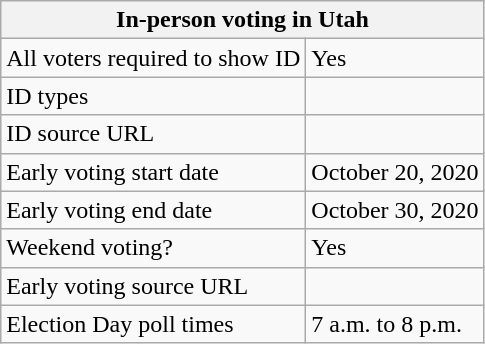<table class="wikitable">
<tr>
<th colspan="2">In-person voting in Utah</th>
</tr>
<tr>
<td>All voters required to show ID</td>
<td>Yes</td>
</tr>
<tr>
<td>ID types</td>
<td></td>
</tr>
<tr>
<td>ID source URL</td>
<td></td>
</tr>
<tr>
<td>Early voting start date</td>
<td>October 20, 2020</td>
</tr>
<tr>
<td>Early voting end date</td>
<td>October 30, 2020</td>
</tr>
<tr>
<td>Weekend voting?</td>
<td>Yes</td>
</tr>
<tr>
<td>Early voting source URL</td>
<td></td>
</tr>
<tr>
<td>Election Day poll times</td>
<td>7 a.m. to 8 p.m.</td>
</tr>
</table>
